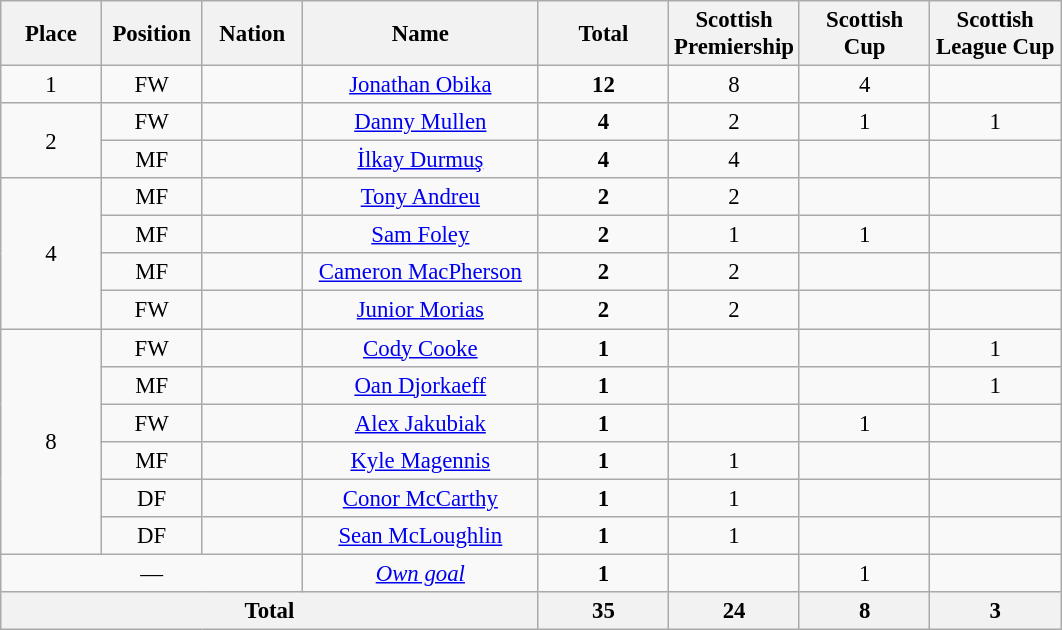<table class="wikitable" style="font-size: 95%; text-align: center;">
<tr>
<th width=60>Place</th>
<th width=60>Position</th>
<th width=60>Nation</th>
<th width=150>Name</th>
<th width=80><strong>Total</strong></th>
<th width=80>Scottish Premiership</th>
<th width=80>Scottish Cup</th>
<th width=80>Scottish League Cup</th>
</tr>
<tr>
<td>1</td>
<td>FW</td>
<td></td>
<td><a href='#'>Jonathan Obika</a></td>
<td><strong>12</strong></td>
<td>8</td>
<td>4</td>
<td></td>
</tr>
<tr>
<td rowspan="2">2</td>
<td>FW</td>
<td></td>
<td><a href='#'>Danny Mullen</a></td>
<td><strong>4</strong></td>
<td>2</td>
<td>1</td>
<td>1</td>
</tr>
<tr>
<td>MF</td>
<td></td>
<td><a href='#'>İlkay Durmuş</a></td>
<td><strong>4</strong></td>
<td>4</td>
<td></td>
<td></td>
</tr>
<tr>
<td rowspan="4">4</td>
<td>MF</td>
<td></td>
<td><a href='#'>Tony Andreu</a></td>
<td><strong>2</strong></td>
<td>2</td>
<td></td>
<td></td>
</tr>
<tr>
<td>MF</td>
<td></td>
<td><a href='#'>Sam Foley</a></td>
<td><strong>2</strong></td>
<td>1</td>
<td>1</td>
<td></td>
</tr>
<tr>
<td>MF</td>
<td></td>
<td><a href='#'>Cameron MacPherson</a></td>
<td><strong>2</strong></td>
<td>2</td>
<td></td>
<td></td>
</tr>
<tr>
<td>FW</td>
<td></td>
<td><a href='#'>Junior Morias</a></td>
<td><strong>2</strong></td>
<td>2</td>
<td></td>
<td></td>
</tr>
<tr>
<td rowspan="6">8</td>
<td>FW</td>
<td></td>
<td><a href='#'>Cody Cooke</a></td>
<td><strong>1</strong></td>
<td></td>
<td></td>
<td>1</td>
</tr>
<tr>
<td>MF</td>
<td></td>
<td><a href='#'>Oan Djorkaeff</a></td>
<td><strong>1</strong></td>
<td></td>
<td></td>
<td>1</td>
</tr>
<tr>
<td>FW</td>
<td></td>
<td><a href='#'>Alex Jakubiak</a></td>
<td><strong>1</strong></td>
<td></td>
<td>1</td>
<td></td>
</tr>
<tr>
<td>MF</td>
<td></td>
<td><a href='#'>Kyle Magennis</a></td>
<td><strong>1</strong></td>
<td>1</td>
<td></td>
<td></td>
</tr>
<tr>
<td>DF</td>
<td></td>
<td><a href='#'>Conor McCarthy</a></td>
<td><strong>1</strong></td>
<td>1</td>
<td></td>
<td></td>
</tr>
<tr>
<td>DF</td>
<td></td>
<td><a href='#'>Sean McLoughlin</a></td>
<td><strong>1</strong></td>
<td>1</td>
<td></td>
<td></td>
</tr>
<tr>
<td colspan="3">—</td>
<td><em><a href='#'>Own goal</a></em></td>
<td><strong>1</strong></td>
<td></td>
<td>1</td>
<td></td>
</tr>
<tr>
<th colspan=4>Total</th>
<th><strong>35</strong></th>
<th>24</th>
<th>8</th>
<th>3</th>
</tr>
</table>
